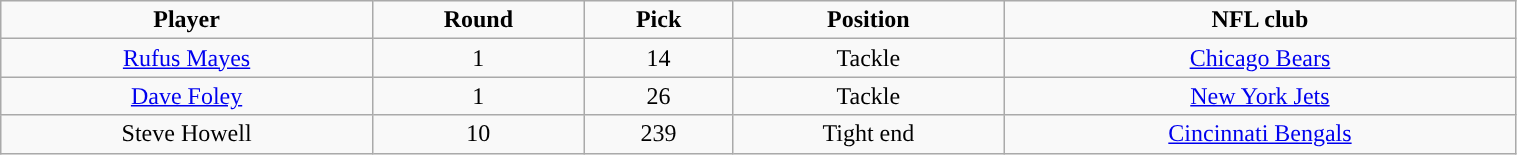<table class="wikitable" width="80%">
<tr align="center">
<td><strong>Player</strong></td>
<td><strong>Round</strong></td>
<td><strong>Pick</strong></td>
<td><strong>Position</strong></td>
<td><strong>NFL club</strong></td>
</tr>
<tr align="center" bgcolor="">
<td><a href='#'>Rufus Mayes</a></td>
<td>1</td>
<td>14</td>
<td>Tackle</td>
<td><a href='#'>Chicago Bears</a></td>
</tr>
<tr align="center" bgcolor="">
<td><a href='#'>Dave Foley</a></td>
<td>1</td>
<td>26</td>
<td>Tackle</td>
<td><a href='#'>New York Jets</a></td>
</tr>
<tr align="center" bgcolor="">
<td>Steve Howell</td>
<td>10</td>
<td>239</td>
<td>Tight end</td>
<td><a href='#'>Cincinnati Bengals</a></td>
</tr>
</table>
